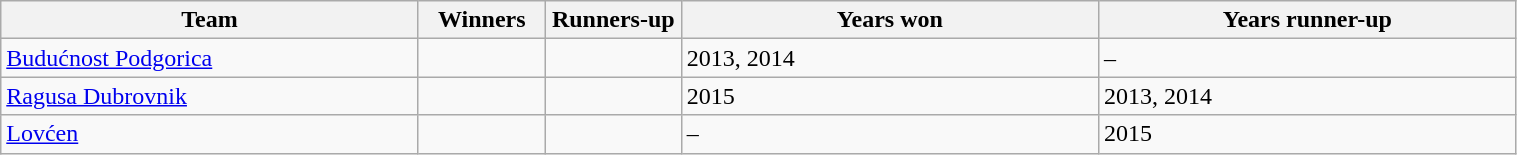<table class="wikitable" width=80%>
<tr>
<th width=20%>Team</th>
<th width=5%>Winners</th>
<th width=5%>Runners-up</th>
<th width=20%>Years won</th>
<th width=20%>Years runner-up</th>
</tr>
<tr>
<td> <a href='#'>Budućnost Podgorica</a></td>
<td></td>
<td></td>
<td>2013, 2014</td>
<td>–</td>
</tr>
<tr>
<td> <a href='#'>Ragusa Dubrovnik</a></td>
<td></td>
<td></td>
<td>2015</td>
<td>2013, 2014</td>
</tr>
<tr>
<td> <a href='#'>Lovćen</a></td>
<td></td>
<td></td>
<td>–</td>
<td>2015</td>
</tr>
</table>
